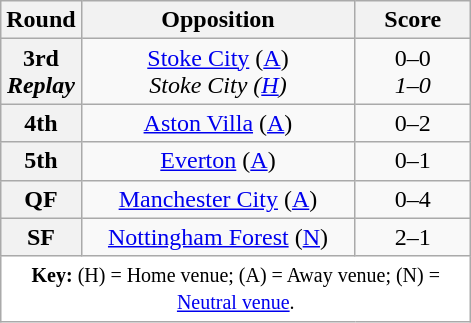<table class="wikitable plainrowheaders" style="text-align:center;margin:0">
<tr>
<th scope="col" style="width:25px">Round</th>
<th scope="col" style="width:175px">Opposition</th>
<th scope="col" style="width:70px">Score</th>
</tr>
<tr>
<th scope="row" style="text-align:center">3rd<br><em>Replay</em></th>
<td><a href='#'>Stoke City</a> (<a href='#'>A</a>)<br><em>Stoke City (<a href='#'>H</a>)</em></td>
<td>0–0<br><em>1–0</em></td>
</tr>
<tr>
<th scope="row" style="text-align:center">4th</th>
<td><a href='#'>Aston Villa</a> (<a href='#'>A</a>)</td>
<td>0–2</td>
</tr>
<tr>
<th scope="row" style="text-align:center">5th</th>
<td><a href='#'>Everton</a> (<a href='#'>A</a>)</td>
<td>0–1</td>
</tr>
<tr>
<th scope="row" style="text-align:center">QF</th>
<td><a href='#'>Manchester City</a> (<a href='#'>A</a>)</td>
<td>0–4</td>
</tr>
<tr>
<th scope="row" style="text-align:center">SF</th>
<td><a href='#'>Nottingham Forest</a> (<a href='#'>N</a>)</td>
<td>2–1</td>
</tr>
<tr>
<td colspan="3" style="background:white;"><small><strong>Key:</strong> (H) = Home venue; (A) = Away venue; (N) = <a href='#'>Neutral venue</a>.</small></td>
</tr>
</table>
